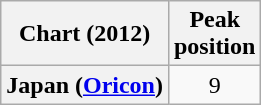<table class="wikitable plainrowheaders" style="text-align:center">
<tr>
<th>Chart (2012)</th>
<th>Peak<br>position</th>
</tr>
<tr>
<th scope="row">Japan (<a href='#'>Oricon</a>)</th>
<td>9</td>
</tr>
</table>
